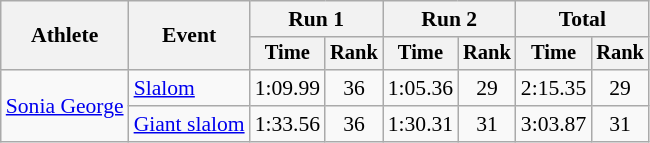<table class="wikitable" style="font-size:90%">
<tr>
<th rowspan=2>Athlete</th>
<th rowspan=2>Event</th>
<th colspan=2>Run 1</th>
<th colspan=2>Run 2</th>
<th colspan=2>Total</th>
</tr>
<tr style="font-size:95%">
<th>Time</th>
<th>Rank</th>
<th>Time</th>
<th>Rank</th>
<th>Time</th>
<th>Rank</th>
</tr>
<tr align=center>
<td align="left" rowspan="2"><a href='#'>Sonia George</a></td>
<td align="left"><a href='#'>Slalom</a></td>
<td>1:09.99</td>
<td>36</td>
<td>1:05.36</td>
<td>29</td>
<td>2:15.35</td>
<td>29</td>
</tr>
<tr align=center>
<td align="left"><a href='#'>Giant slalom</a></td>
<td>1:33.56</td>
<td>36</td>
<td>1:30.31</td>
<td>31</td>
<td>3:03.87</td>
<td>31</td>
</tr>
</table>
